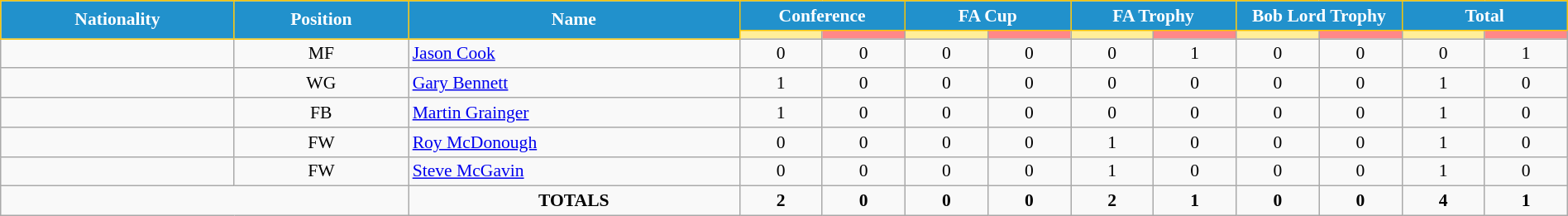<table class="wikitable" style="text-align:center; font-size:90%; width:100%;">
<tr>
<th rowspan="2" style="background:#2191CC; color:white; border:1px solid #F7C408; text-align:center;">Nationality</th>
<th rowspan="2" style="background:#2191CC; color:white; border:1px solid #F7C408; text-align:center;">Position</th>
<th rowspan="2" style="background:#2191CC; color:white; border:1px solid #F7C408; text-align:center;">Name</th>
<th colspan="2" style="background:#2191CC; color:white; border:1px solid #F7C408; text-align:center;">Conference</th>
<th colspan="2" style="background:#2191CC; color:white; border:1px solid #F7C408; text-align:center;">FA Cup</th>
<th colspan="2" style="background:#2191CC; color:white; border:1px solid #F7C408; text-align:center;">FA Trophy</th>
<th colspan="2" style="background:#2191CC; color:white; border:1px solid #F7C408; text-align:center;">Bob Lord Trophy</th>
<th colspan="2" style="background:#2191CC; color:white; border:1px solid #F7C408; text-align:center;">Total</th>
</tr>
<tr>
<th width=60 style="background: #FFEE99"></th>
<th width=60 style="background: #FF8888"></th>
<th width=60 style="background: #FFEE99"></th>
<th width=60 style="background: #FF8888"></th>
<th width=60 style="background: #FFEE99"></th>
<th width=60 style="background: #FF8888"></th>
<th width=60 style="background: #FFEE99"></th>
<th width=60 style="background: #FF8888"></th>
<th width=60 style="background: #FFEE99"></th>
<th width=60 style="background: #FF8888"></th>
</tr>
<tr>
<td></td>
<td>MF</td>
<td align="left"><a href='#'>Jason Cook</a></td>
<td>0</td>
<td>0</td>
<td>0</td>
<td>0</td>
<td>0</td>
<td>1</td>
<td>0</td>
<td>0</td>
<td>0</td>
<td>1</td>
</tr>
<tr>
<td></td>
<td>WG</td>
<td align="left"><a href='#'>Gary Bennett</a></td>
<td>1</td>
<td>0</td>
<td>0</td>
<td>0</td>
<td>0</td>
<td>0</td>
<td>0</td>
<td>0</td>
<td>1</td>
<td>0</td>
</tr>
<tr>
<td></td>
<td>FB</td>
<td align="left"><a href='#'>Martin Grainger</a></td>
<td>1</td>
<td>0</td>
<td>0</td>
<td>0</td>
<td>0</td>
<td>0</td>
<td>0</td>
<td>0</td>
<td>1</td>
<td>0</td>
</tr>
<tr>
<td></td>
<td>FW</td>
<td align="left"><a href='#'>Roy McDonough</a></td>
<td>0</td>
<td>0</td>
<td>0</td>
<td>0</td>
<td>1</td>
<td>0</td>
<td>0</td>
<td>0</td>
<td>1</td>
<td>0</td>
</tr>
<tr>
<td></td>
<td>FW</td>
<td align="left"><a href='#'>Steve McGavin</a></td>
<td>0</td>
<td>0</td>
<td>0</td>
<td>0</td>
<td>1</td>
<td>0</td>
<td>0</td>
<td>0</td>
<td>1</td>
<td>0</td>
</tr>
<tr>
<td colspan="2"></td>
<td><strong>TOTALS</strong></td>
<td><strong>2</strong></td>
<td><strong>0</strong></td>
<td><strong>0</strong></td>
<td><strong>0</strong></td>
<td><strong>2</strong></td>
<td><strong>1</strong></td>
<td><strong>0</strong></td>
<td><strong>0</strong></td>
<td><strong>4</strong></td>
<td><strong>1</strong></td>
</tr>
</table>
